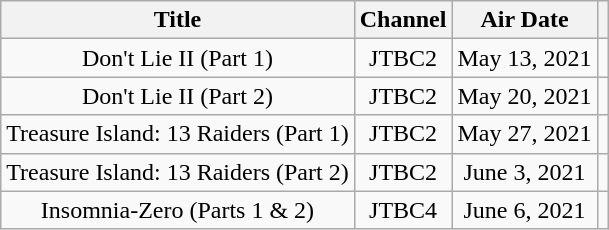<table class="wikitable plainrowheaders" style="text-align:center;">
<tr>
<th scope="col">Title</th>
<th scope="col">Channel</th>
<th scope="col">Air Date</th>
<th></th>
</tr>
<tr>
<td>Don't Lie II (Part 1)</td>
<td>JTBC2</td>
<td>May 13, 2021</td>
<td></td>
</tr>
<tr>
<td>Don't Lie II (Part 2)</td>
<td>JTBC2</td>
<td>May 20, 2021</td>
<td></td>
</tr>
<tr>
<td>Treasure Island: 13 Raiders (Part 1)</td>
<td>JTBC2</td>
<td>May 27, 2021</td>
<td></td>
</tr>
<tr>
<td>Treasure Island: 13 Raiders (Part 2)</td>
<td>JTBC2</td>
<td>June 3, 2021</td>
<td></td>
</tr>
<tr>
<td>Insomnia-Zero (Parts 1 & 2)</td>
<td>JTBC4</td>
<td>June 6, 2021</td>
<td></td>
</tr>
</table>
